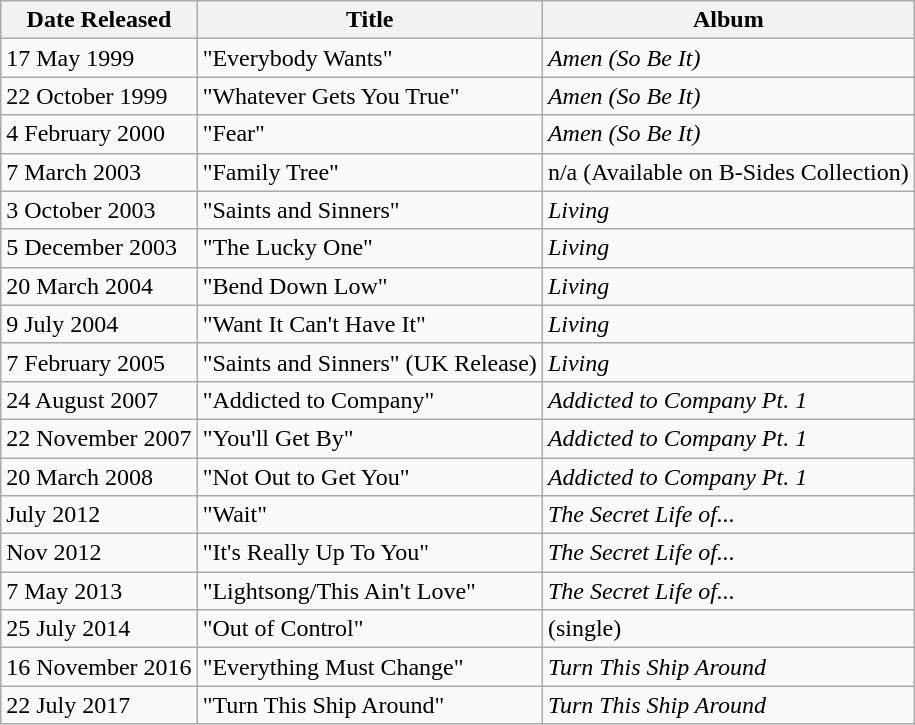<table class="wikitable">
<tr>
<th>Date Released</th>
<th>Title</th>
<th>Album</th>
</tr>
<tr>
<td>17 May 1999</td>
<td>"Everybody Wants"</td>
<td><em>Amen (So Be It)</em></td>
</tr>
<tr>
<td>22 October 1999</td>
<td>"Whatever Gets You True"</td>
<td><em>Amen (So Be It)</em></td>
</tr>
<tr>
<td>4 February 2000</td>
<td>"Fear"</td>
<td><em>Amen (So Be It)</em></td>
</tr>
<tr>
<td>7 March 2003</td>
<td>"Family Tree"</td>
<td>n/a (Available on B-Sides Collection)</td>
</tr>
<tr>
<td>3 October 2003</td>
<td>"Saints and Sinners"</td>
<td><em>Living</em></td>
</tr>
<tr>
<td>5 December 2003</td>
<td>"The Lucky One"</td>
<td><em>Living</em></td>
</tr>
<tr>
<td>20 March 2004</td>
<td>"Bend Down Low"</td>
<td><em>Living</em></td>
</tr>
<tr>
<td>9 July 2004</td>
<td>"Want It Can't Have It"</td>
<td><em>Living</em></td>
</tr>
<tr>
<td>7 February 2005</td>
<td>"Saints and Sinners" (UK Release)</td>
<td><em>Living</em></td>
</tr>
<tr>
<td>24 August 2007</td>
<td>"Addicted to Company"</td>
<td><em>Addicted to Company Pt. 1</em></td>
</tr>
<tr>
<td>22 November 2007</td>
<td>"You'll Get By"</td>
<td><em>Addicted to Company Pt. 1</em></td>
</tr>
<tr>
<td>20 March 2008</td>
<td>"Not Out to Get You"</td>
<td><em>Addicted to Company Pt. 1</em></td>
</tr>
<tr>
<td>July 2012</td>
<td>"Wait"</td>
<td><em>The Secret Life of...</em></td>
</tr>
<tr>
<td>Nov 2012</td>
<td>"It's Really Up To You"</td>
<td><em>The Secret Life of...</em></td>
</tr>
<tr>
<td>7 May 2013</td>
<td>"Lightsong/This Ain't Love"</td>
<td><em>The Secret Life of...</em></td>
</tr>
<tr>
<td>25 July 2014</td>
<td>"Out of Control"</td>
<td>(single)</td>
</tr>
<tr>
<td>16 November 2016</td>
<td>"Everything Must Change"</td>
<td><em>Turn This Ship Around</em></td>
</tr>
<tr>
<td>22 July 2017</td>
<td>"Turn This Ship Around"</td>
<td><em>Turn This Ship Around</em></td>
</tr>
</table>
